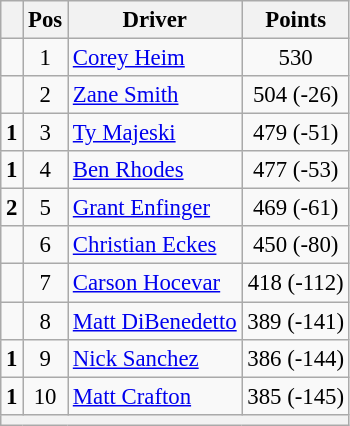<table class="wikitable" style="font-size: 95%;">
<tr>
<th></th>
<th>Pos</th>
<th>Driver</th>
<th>Points</th>
</tr>
<tr>
<td align="left"></td>
<td style="text-align:center;">1</td>
<td><a href='#'>Corey Heim</a></td>
<td style="text-align:center;">530</td>
</tr>
<tr>
<td align="left"></td>
<td style="text-align:center;">2</td>
<td><a href='#'>Zane Smith</a></td>
<td style="text-align:center;">504 (-26)</td>
</tr>
<tr>
<td align="left"> <strong>1</strong></td>
<td style="text-align:center;">3</td>
<td><a href='#'>Ty Majeski</a></td>
<td style="text-align:center;">479 (-51)</td>
</tr>
<tr>
<td align="left"> <strong>1</strong></td>
<td style="text-align:center;">4</td>
<td><a href='#'>Ben Rhodes</a></td>
<td style="text-align:center;">477 (-53)</td>
</tr>
<tr>
<td align="left"> <strong>2</strong></td>
<td style="text-align:center;">5</td>
<td><a href='#'>Grant Enfinger</a></td>
<td style="text-align:center;">469 (-61)</td>
</tr>
<tr>
<td align="left"></td>
<td style="text-align:center;">6</td>
<td><a href='#'>Christian Eckes</a></td>
<td style="text-align:center;">450 (-80)</td>
</tr>
<tr>
<td align="left"></td>
<td style="text-align:center;">7</td>
<td><a href='#'>Carson Hocevar</a></td>
<td style="text-align:center;">418 (-112)</td>
</tr>
<tr>
<td align="left"></td>
<td style="text-align:center;">8</td>
<td><a href='#'>Matt DiBenedetto</a></td>
<td style="text-align:center;">389 (-141)</td>
</tr>
<tr>
<td align="left"> <strong>1</strong></td>
<td style="text-align:center;">9</td>
<td><a href='#'>Nick Sanchez</a></td>
<td style="text-align:center;">386 (-144)</td>
</tr>
<tr>
<td align="left"> <strong>1</strong></td>
<td style="text-align:center;">10</td>
<td><a href='#'>Matt Crafton</a></td>
<td style="text-align:center;">385 (-145)</td>
</tr>
<tr class="sortbottom">
<th colspan="9"></th>
</tr>
</table>
